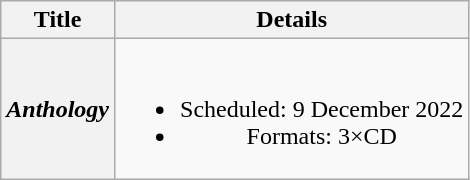<table class="wikitable plainrowheaders" style="text-align:center;">
<tr>
<th scope="col">Title</th>
<th scope="col">Details</th>
</tr>
<tr>
<th scope="row"><em>Anthology</em></th>
<td><br><ul><li>Scheduled: 9 December 2022</li><li>Formats: 3×CD</li></ul></td>
</tr>
</table>
